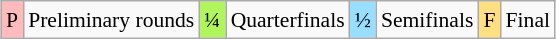<table class="wikitable" style="margin:0.5em auto; font-size:90%; line-height:1.25em;">
<tr>
<td bgcolor="#FFBBBB" align=center>P</td>
<td>Preliminary rounds</td>
<td bgcolor="#AFF55B" align=center>¼</td>
<td>Quarterfinals</td>
<td bgcolor="#97DEFF" align=center>½</td>
<td>Semifinals</td>
<td bgcolor="#FFDF80" align=center>F</td>
<td>Final</td>
</tr>
</table>
